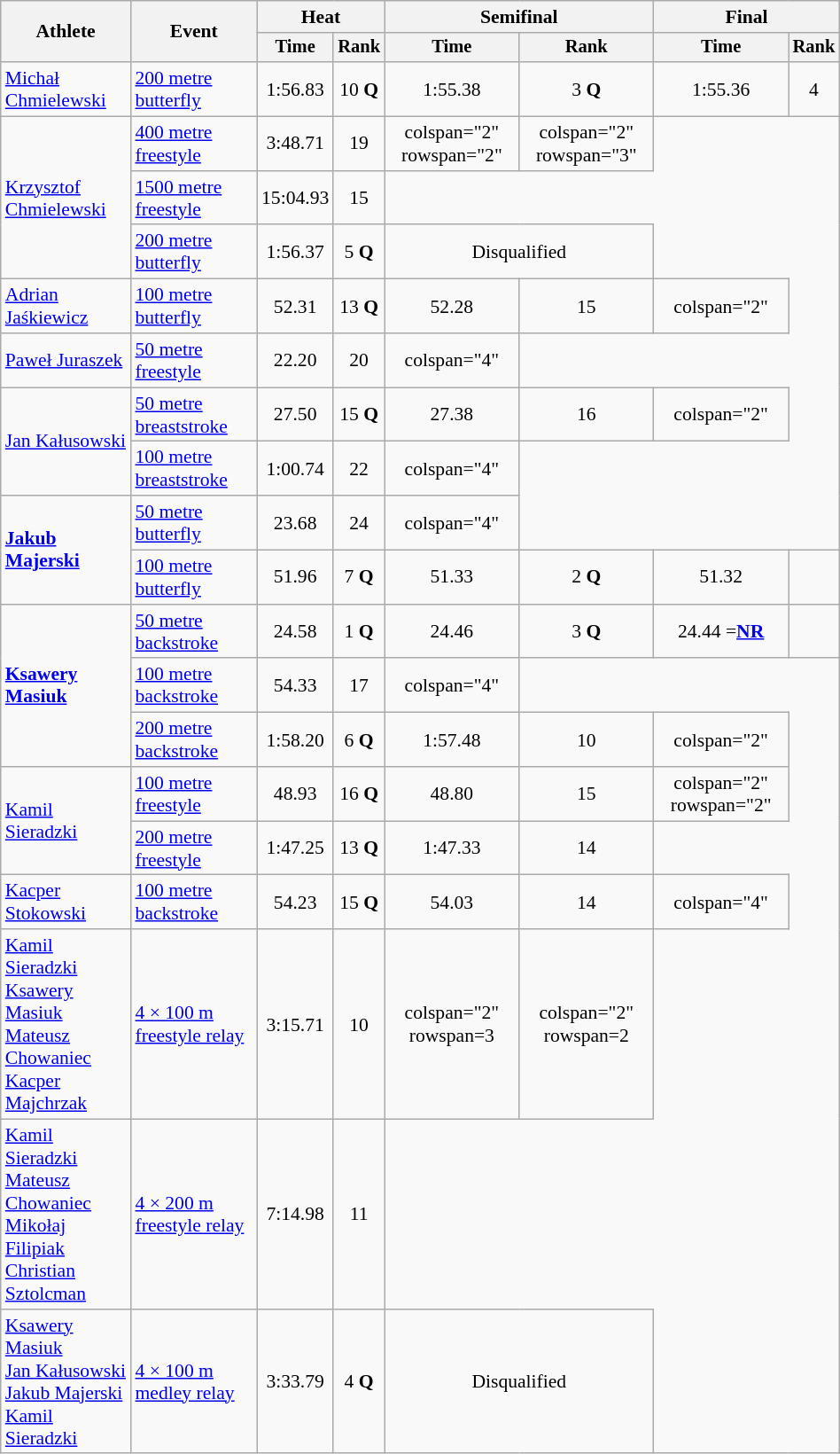<table class="wikitable" style="text-align:center; font-size:90%; width:50%;">
<tr>
<th rowspan="2">Athlete</th>
<th rowspan="2">Event</th>
<th colspan="2">Heat</th>
<th colspan="2">Semifinal</th>
<th colspan="2">Final</th>
</tr>
<tr style="font-size:95%">
<th>Time</th>
<th>Rank</th>
<th>Time</th>
<th>Rank</th>
<th>Time</th>
<th>Rank</th>
</tr>
<tr align=center>
<td align=left><a href='#'>Michał Chmielewski</a></td>
<td align=left><a href='#'>200 metre butterfly</a></td>
<td>1:56.83</td>
<td>10 <strong>Q</strong></td>
<td>1:55.38</td>
<td>3 <strong>Q</strong></td>
<td>1:55.36</td>
<td>4</td>
</tr>
<tr align=center>
<td align=left rowspan="3"><a href='#'>Krzysztof Chmielewski</a></td>
<td align=left><a href='#'>400 metre freestyle</a></td>
<td>3:48.71</td>
<td>19</td>
<td>colspan="2" rowspan="2" </td>
<td>colspan="2" rowspan="3" </td>
</tr>
<tr align=center>
<td align=left><a href='#'>1500 metre freestyle</a></td>
<td>15:04.93</td>
<td>15</td>
</tr>
<tr align=center>
<td align=left><a href='#'>200 metre butterfly</a></td>
<td>1:56.37</td>
<td>5 <strong>Q</strong></td>
<td colspan=2>Disqualified</td>
</tr>
<tr align=center>
<td align=left><a href='#'>Adrian Jaśkiewicz</a></td>
<td align=left><a href='#'>100 metre butterfly</a></td>
<td>52.31</td>
<td>13 <strong>Q</strong></td>
<td>52.28</td>
<td>15</td>
<td>colspan="2" </td>
</tr>
<tr align=center>
<td align=left><a href='#'>Paweł Juraszek</a></td>
<td align=left><a href='#'>50 metre freestyle</a></td>
<td>22.20</td>
<td>20</td>
<td>colspan="4" </td>
</tr>
<tr align=center>
<td align=left rowspan="2"><a href='#'>Jan Kałusowski</a></td>
<td align=left><a href='#'>50 metre breaststroke</a></td>
<td>27.50</td>
<td>15 <strong>Q</strong></td>
<td>27.38</td>
<td>16</td>
<td>colspan="2" </td>
</tr>
<tr align=center>
<td align=left><a href='#'>100 metre breaststroke</a></td>
<td>1:00.74</td>
<td>22</td>
<td>colspan="4" </td>
</tr>
<tr align=center>
<td align=left rowspan="2"><strong><a href='#'>Jakub Majerski</a></strong></td>
<td align=left><a href='#'>50 metre butterfly</a></td>
<td>23.68</td>
<td>24</td>
<td>colspan="4" </td>
</tr>
<tr align=center>
<td align=left><a href='#'>100 metre butterfly</a></td>
<td>51.96</td>
<td>7 <strong>Q</strong></td>
<td>51.33</td>
<td>2 <strong>Q</strong></td>
<td>51.32</td>
<td></td>
</tr>
<tr align=center>
<td align=left rowspan="3"><strong><a href='#'>Ksawery Masiuk</a></strong></td>
<td align=left><a href='#'>50 metre backstroke</a></td>
<td>24.58</td>
<td>1 <strong>Q</strong></td>
<td>24.46</td>
<td>3 <strong>Q</strong></td>
<td>24.44 =<strong><a href='#'>NR</a></strong></td>
<td></td>
</tr>
<tr align=center>
<td align=left><a href='#'>100 metre backstroke</a></td>
<td>54.33</td>
<td>17</td>
<td>colspan="4" </td>
</tr>
<tr align=center>
<td align=left><a href='#'>200 metre backstroke</a></td>
<td>1:58.20</td>
<td>6 <strong>Q</strong></td>
<td>1:57.48</td>
<td>10</td>
<td>colspan="2" </td>
</tr>
<tr align=center>
<td align=left rowspan="2"><a href='#'>Kamil Sieradzki</a></td>
<td align=left><a href='#'>100 metre freestyle</a></td>
<td>48.93</td>
<td>16 <strong>Q</strong></td>
<td>48.80</td>
<td>15</td>
<td>colspan="2" rowspan="2"</td>
</tr>
<tr align=center>
<td align=left><a href='#'>200 metre freestyle</a></td>
<td>1:47.25</td>
<td>13 <strong>Q</strong></td>
<td>1:47.33</td>
<td>14</td>
</tr>
<tr align=center>
<td align=left><a href='#'>Kacper Stokowski</a></td>
<td align=left><a href='#'>100 metre backstroke</a></td>
<td>54.23</td>
<td>15 <strong>Q</strong></td>
<td>54.03</td>
<td>14</td>
<td>colspan="4" </td>
</tr>
<tr align=center>
<td align=left><a href='#'>Kamil Sieradzki</a> <br><a href='#'>Ksawery Masiuk</a> <br><a href='#'>Mateusz Chowaniec</a> <br><a href='#'>Kacper Majchrzak</a></td>
<td align=left><a href='#'>4 × 100 m freestyle relay</a></td>
<td>3:15.71</td>
<td>10</td>
<td>colspan="2" rowspan=3 </td>
<td>colspan="2" rowspan=2 </td>
</tr>
<tr align=center>
<td align=left><a href='#'>Kamil Sieradzki</a><br><a href='#'>Mateusz Chowaniec</a> <br><a href='#'>Mikołaj Filipiak</a> <br><a href='#'>Christian Sztolcman</a></td>
<td align=left><a href='#'>4 × 200 m freestyle relay</a></td>
<td>7:14.98</td>
<td>11</td>
</tr>
<tr align=center>
<td align=left><a href='#'>Ksawery Masiuk</a> <br><a href='#'>Jan Kałusowski</a><br><a href='#'>Jakub Majerski</a><br><a href='#'>Kamil Sieradzki</a></td>
<td align=left><a href='#'>4 × 100 m medley relay</a></td>
<td>3:33.79</td>
<td>4 <strong>Q</strong></td>
<td colspan="2">Disqualified</td>
</tr>
</table>
